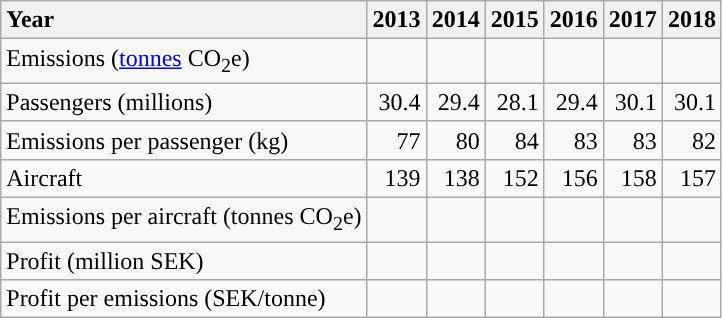<table class="wikitable mw-collapsible" style="text-align:right">
<tr>
<th style="text-align:left;"><strong>Year</strong></th>
<th>2013</th>
<th>2014</th>
<th>2015</th>
<th>2016</th>
<th>2017</th>
<th>2018</th>
</tr>
<tr>
<td style="text-align:left;">Emissions (<a href='#'>tonnes</a> CO<sub>2</sub>e)</td>
<td></td>
<td></td>
<td></td>
<td></td>
<td></td>
<td></td>
</tr>
<tr>
<td style="text-align:left;">Passengers (millions)</td>
<td>30.4</td>
<td>29.4</td>
<td>28.1</td>
<td>29.4</td>
<td>30.1</td>
<td>30.1</td>
</tr>
<tr>
<td style="text-align:left;">Emissions per passenger (kg)</td>
<td>77</td>
<td>80</td>
<td>84</td>
<td>83</td>
<td>83</td>
<td>82</td>
</tr>
<tr>
<td style="text-align:left;">Aircraft</td>
<td>139</td>
<td>138</td>
<td>152</td>
<td>156</td>
<td>158</td>
<td>157</td>
</tr>
<tr>
<td style="text-align:left;">Emissions per aircraft (tonnes CO<sub>2</sub>e)</td>
<td></td>
<td></td>
<td></td>
<td></td>
<td></td>
<td></td>
</tr>
<tr>
<td style="text-align:left;">Profit (million SEK)</td>
<td></td>
<td></td>
<td></td>
<td></td>
<td></td>
<td></td>
</tr>
<tr>
<td style="text-align:left;">Profit per emissions (SEK/tonne)</td>
<td></td>
<td></td>
<td></td>
<td></td>
<td></td>
<td></td>
</tr>
</table>
